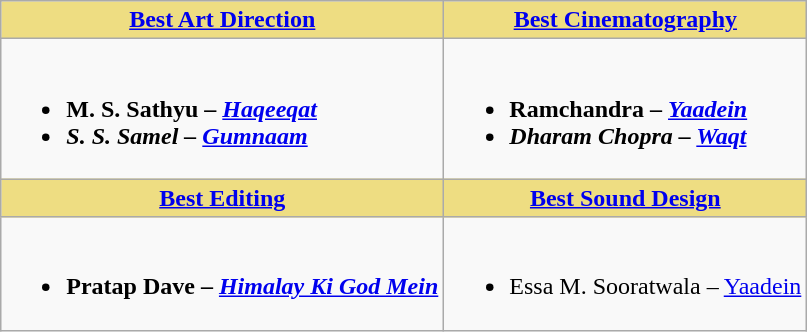<table class="wikitable">
<tr>
<th style="background:#EEDD82;"><a href='#'>Best Art Direction</a></th>
<th style="background:#EEDD82;"><a href='#'>Best Cinematography</a></th>
</tr>
<tr>
<td><br><ul><li><strong>M. S. Sathyu – <em><a href='#'>Haqeeqat</a><strong><em> </li><li></strong>S. S. Samel – </em><a href='#'>Gumnaam</a></em></strong> </li></ul></td>
<td><br><ul><li><strong>Ramchandra – <em><a href='#'>Yaadein</a><strong><em> </li><li></strong>Dharam Chopra – </em><a href='#'>Waqt</a></em></strong> </li></ul></td>
</tr>
<tr>
<th style="background:#EEDD82;"><a href='#'>Best Editing</a></th>
<th style="background:#EEDD82;"><a href='#'>Best Sound Design</a></th>
</tr>
<tr>
<td><br><ul><li><strong>Pratap Dave – <em><a href='#'>Himalay Ki God Mein</a><strong><em></li></ul></td>
<td><br><ul><li></strong>Essa M. Sooratwala – </em><a href='#'>Yaadein</a></em></strong></li></ul></td>
</tr>
</table>
